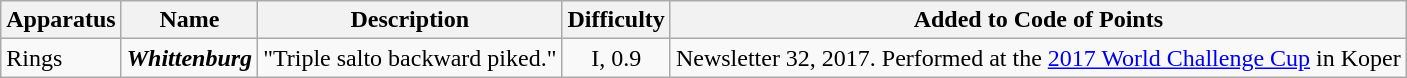<table class="wikitable">
<tr>
<th scope="col">Apparatus</th>
<th scope="col">Name</th>
<th scope="col">Description</th>
<th scope="col">Difficulty</th>
<th scope="col">Added to Code of Points</th>
</tr>
<tr>
<td>Rings</td>
<td><strong><em>Whittenburg</em></strong></td>
<td>"Triple salto backward piked."</td>
<td align=center>I, 0.9</td>
<td>Newsletter 32, 2017. Performed at the <a href='#'>2017 World Challenge Cup</a> in Koper</td>
</tr>
</table>
